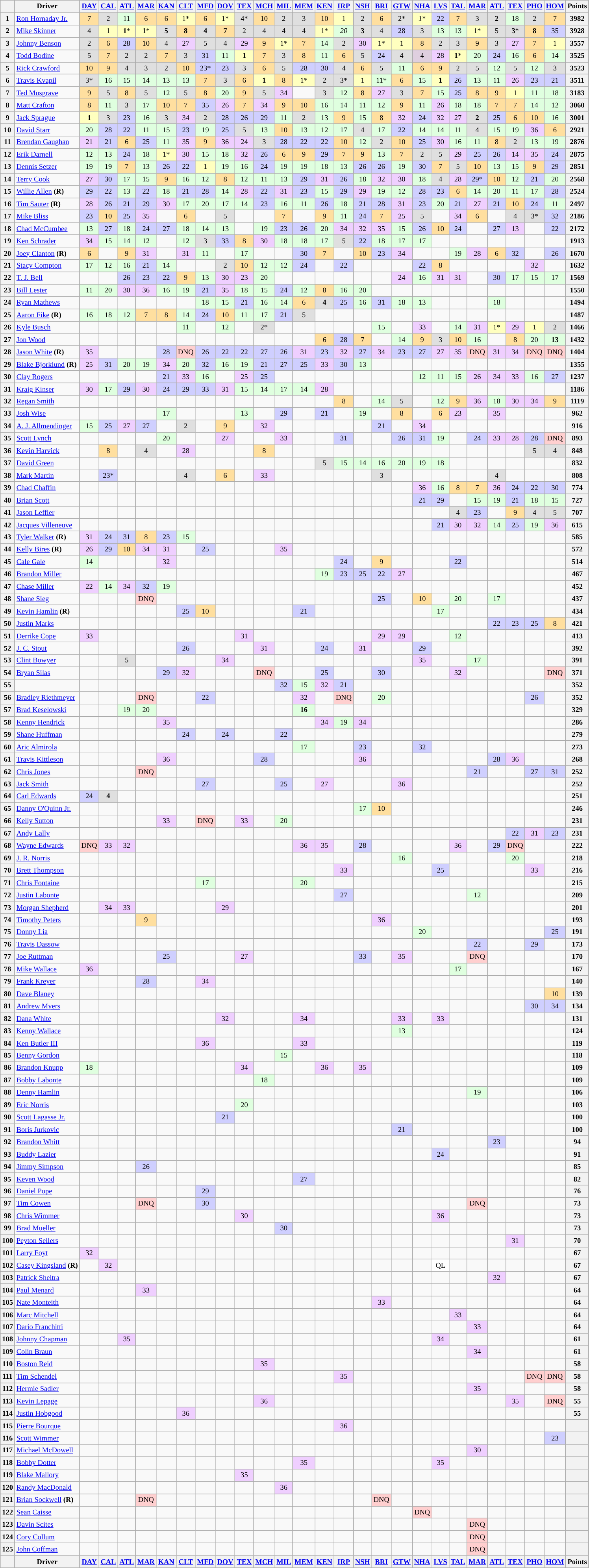<table class="wikitable" style="font-size:77%; text-align:center">
<tr valign="top">
<th valign="middle"></th>
<th valign="middle">Driver</th>
<th><a href='#'>DAY</a></th>
<th><a href='#'>CAL</a></th>
<th><a href='#'>ATL</a></th>
<th><a href='#'>MAR</a></th>
<th><a href='#'>KAN</a></th>
<th><a href='#'>CLT</a></th>
<th><a href='#'>MFD</a></th>
<th><a href='#'>DOV</a></th>
<th><a href='#'>TEX</a></th>
<th><a href='#'>MCH</a></th>
<th><a href='#'>MIL</a></th>
<th><a href='#'>MEM</a></th>
<th><a href='#'>KEN</a></th>
<th><a href='#'>IRP</a></th>
<th><a href='#'>NSH</a></th>
<th><a href='#'>BRI</a></th>
<th><a href='#'>GTW</a></th>
<th><a href='#'>NHA</a></th>
<th><a href='#'>LVS</a></th>
<th><a href='#'>TAL</a></th>
<th><a href='#'>MAR</a></th>
<th><a href='#'>ATL</a></th>
<th><a href='#'>TEX</a></th>
<th><a href='#'>PHO</a></th>
<th><a href='#'>HOM</a></th>
<th valign="middle">Points</th>
</tr>
<tr>
<th>1</th>
<td align="left"><a href='#'>Ron Hornaday Jr.</a></td>
<td style="background:#FFDF9F;">7</td>
<td style="background:#DFDFDF;">2</td>
<td style="background:#DFFFDF;">11</td>
<td style="background:#FFDF9F;">6</td>
<td style="background:#FFDF9F;">6</td>
<td style="background:#FFFFBF;">1*</td>
<td style="background:#FFDF9F;">6</td>
<td style="background:#FFFFBF;">1*</td>
<td style="background:#DFDFDF;">4*</td>
<td style="background:#FFDF9F;">10</td>
<td style="background:#DFDFDF;">2</td>
<td style="background:#DFDFDF;">3</td>
<td style="background:#FFDF9F;">10</td>
<td style="background:#FFFFBF;">1</td>
<td style="background:#DFDFDF;">2</td>
<td style="background:#FFDF9F;">6</td>
<td style="background:#DFDFDF;">2*</td>
<td style="background:#FFFFBF;"><em>1</em>*</td>
<td style="background:#CFCFFF;">22</td>
<td style="background:#FFDF9F;">7</td>
<td style="background:#DFDFDF;">3</td>
<td style="background:#DFDFDF;"><strong>2</strong></td>
<td style="background:#DFFFDF;">18</td>
<td style="background:#DFDFDF;">2</td>
<td style="background:#FFDF9F;">7</td>
<th>3982</th>
</tr>
<tr>
<th>2</th>
<td align="left"><a href='#'>Mike Skinner</a></td>
<td style="background:#DFDFDF;">4</td>
<td style="background:#FFFFBF;">1</td>
<td style="background:#FFFFBF;"><strong>1</strong>*</td>
<td style="background:#FFFFBF;"><strong>1</strong>*</td>
<td style="background:#DFDFDF;"><strong>5</strong></td>
<td style="background:#FFDF9F;"><strong>8</strong></td>
<td style="background:#DFDFDF;"><strong>4</strong></td>
<td style="background:#FFDF9F;"><strong>7</strong></td>
<td style="background:#DFDFDF;">2</td>
<td style="background:#DFDFDF;">4</td>
<td style="background:#DFDFDF;"><strong>4</strong></td>
<td style="background:#DFDFDF;">4</td>
<td style="background:#FFFFBF;">1*</td>
<td style="background:#DFFFDF;"><em>20</em></td>
<td style="background:#DFDFDF;"><strong>3</strong></td>
<td style="background:#DFDFDF;">4</td>
<td style="background:#CFCFFF;">28</td>
<td style="background:#DFDFDF;">3</td>
<td style="background:#DFFFDF;">13</td>
<td style="background:#DFFFDF;">13</td>
<td style="background:#FFFFBF;">1*</td>
<td style="background:#DFDFDF;">5</td>
<td style="background:#DFDFDF;"><strong>3</strong>*</td>
<td style="background:#FFDF9F;"><strong>8</strong></td>
<td style="background:#CFCFFF;">35</td>
<th>3928</th>
</tr>
<tr>
<th>3</th>
<td align="left"><a href='#'>Johnny Benson</a></td>
<td style="background:#DFDFDF;">2</td>
<td style="background:#FFDF9F;">6</td>
<td style="background:#CFCFFF;">28</td>
<td style="background:#FFDF9F;">10</td>
<td style="background:#DFDFDF;">4</td>
<td style="background:#EFCFFF;">27</td>
<td style="background:#DFDFDF;">5</td>
<td style="background:#DFDFDF;">4</td>
<td style="background:#EFCFFF;">29</td>
<td style="background:#FFDF9F;">9</td>
<td style="background:#FFFFBF;">1*</td>
<td style="background:#FFDF9F;">7</td>
<td style="background:#DFFFDF;">14</td>
<td style="background:#DFDFDF;">2</td>
<td style="background:#EFCFFF;">30</td>
<td style="background:#FFFFBF;">1*</td>
<td style="background:#FFFFBF;">1</td>
<td style="background:#FFDF9F;">8</td>
<td style="background:#DFDFDF;">2</td>
<td style="background:#DFDFDF;">3</td>
<td style="background:#FFDF9F;">9</td>
<td style="background:#DFDFDF;">3</td>
<td style="background:#EFCFFF;">27</td>
<td style="background:#FFDF9F;">7</td>
<td style="background:#FFFFBF;">1</td>
<th>3557</th>
</tr>
<tr>
<th>4</th>
<td align="left"><a href='#'>Todd Bodine</a></td>
<td style="background:#DFDFDF;">5</td>
<td style="background:#FFDF9F;">7</td>
<td style="background:#DFDFDF;">2</td>
<td style="background:#DFDFDF;">2</td>
<td style="background:#FFDF9F;">7</td>
<td style="background:#DFDFDF;">3</td>
<td style="background:#CFCFFF;">31</td>
<td style="background:#DFFFDF;">11</td>
<td style="background:#FFFFBF;"><strong>1</strong></td>
<td style="background:#FFDF9F;">7</td>
<td style="background:#DFDFDF;">3</td>
<td style="background:#FFDF9F;">8</td>
<td style="background:#DFFFDF;">11</td>
<td style="background:#FFDF9F;">6</td>
<td style="background:#DFDFDF;">5</td>
<td style="background:#CFCFFF;">24</td>
<td style="background:#DFDFDF;">4</td>
<td style="background:#DFCFDF;">4</td>
<td style="background:#EFCFFF;">28</td>
<td style="background:#FFFFBF;"><strong>1</strong>*</td>
<td style="background:#DFFFDF;">20</td>
<td style="background:#CFCFFF;">24</td>
<td style="background:#DFFFDF;">16</td>
<td style="background:#FFDF9F;">6</td>
<td style="background:#DFFFDF;">14</td>
<th>3525</th>
</tr>
<tr>
<th>5</th>
<td align="left"><a href='#'>Rick Crawford</a></td>
<td style="background:#FFDF9F;">10</td>
<td style="background:#FFDF9F;">9</td>
<td style="background:#DFDFDF;">4</td>
<td style="background:#DFDFDF;">3</td>
<td style="background:#DFDFDF;">2</td>
<td style="background:#FFDF9F;">10</td>
<td style="background:#CFCFFF;">23*</td>
<td style="background:#CFCFFF;">23</td>
<td style="background:#DFDFDF;">3</td>
<td style="background:#FFDF9F;">6</td>
<td style="background:#DFDFDF;">5</td>
<td style="background:#CFCFFF;">28</td>
<td style="background:#CFCFFF;">30</td>
<td style="background:#DFDFDF;">4</td>
<td style="background:#FFDF9F;">6</td>
<td style="background:#DFDFDF;">5</td>
<td style="background:#DFFFDF;">11</td>
<td style="background:#FFDF9F;">6</td>
<td style="background:#FFDF9F;">9</td>
<td style="background:#DFDFDF;">2</td>
<td style="background:#DFDFDF;">5</td>
<td style="background:#DFFFDF;">12</td>
<td style="background:#DFDFDF;">5</td>
<td style="background:#DFFFDF;">12</td>
<td style="background:#DFDFDF;">3</td>
<th>3523</th>
</tr>
<tr>
<th>6</th>
<td align="left"><a href='#'>Travis Kvapil</a></td>
<td style="background:#DFDFDF;">3*</td>
<td style="background:#DFFFDF;">16</td>
<td style="background:#DFFFDF;">15</td>
<td style="background:#DFFFDF;">14</td>
<td style="background:#DFFFDF;">13</td>
<td style="background:#DFFFDF;">13</td>
<td style="background:#FFDF9F;">7</td>
<td style="background:#DFDFDF;">3</td>
<td style="background:#FFDF9F;">6</td>
<td style="background:#FFFFBF;"><strong>1</strong></td>
<td style="background:#FFDF9F;">8</td>
<td style="background:#FFFFBF;">1*</td>
<td style="background:#DFDFDF;">2</td>
<td style="background:#DFDFDF;">3*</td>
<td style="background:#FFFFBF;">1</td>
<td style="background:#DFFFDF;">11*</td>
<td style="background:#FFDF9F;">6</td>
<td style="background:#DFFFDF;">15</td>
<td style="background:#FFFFBF;"><strong>1</strong></td>
<td style="background:#CFCFFF;">26</td>
<td style="background:#DFFFDF;">13</td>
<td style="background:#DFFFDF;">11</td>
<td style="background:#EFCFFF;">26</td>
<td style="background:#CFCFFF;">23</td>
<td style="background:#CFCFFF;">21</td>
<th>3511</th>
</tr>
<tr>
<th>7</th>
<td align="left"><a href='#'>Ted Musgrave</a></td>
<td style="background:#FFDF9F;">9</td>
<td style="background:#DFDFDF;">5</td>
<td style="background:#FFDF9F;">8</td>
<td style="background:#DFDFDF;">5</td>
<td style="background:#DFFFDF;">12</td>
<td style="background:#DFDFDF;">5</td>
<td style="background:#FFDF9F;">8</td>
<td style="background:#DFFFDF;">20</td>
<td style="background:#FFDF9F;">9</td>
<td style="background:#DFDFDF;">5</td>
<td style="background:#EFCFFF;">34</td>
<td></td>
<td style="background:#DFDFDF;">3</td>
<td style="background:#DFFFDF;">12</td>
<td style="background:#FFDF9F;">8</td>
<td style="background:#EFCFFF;">27</td>
<td style="background:#DFDFDF;">3</td>
<td style="background:#FFDF9F;">7</td>
<td style="background:#DFFFDF;">15</td>
<td style="background:#CFCFFF;">25</td>
<td style="background:#FFDF9F;">8</td>
<td style="background:#FFDF9F;">9</td>
<td style="background:#FFFFBF;">1</td>
<td style="background:#DFFFDF;">11</td>
<td style="background:#DFFFDF;">18</td>
<th>3183</th>
</tr>
<tr>
<th>8</th>
<td align="left"><a href='#'>Matt Crafton</a></td>
<td style="background:#FFDF9F;">8</td>
<td style="background:#DFFFDF;">11</td>
<td style="background:#DFDFDF;">3</td>
<td style="background:#DFFFDF;">17</td>
<td style="background:#FFDF9F;">10</td>
<td style="background:#FFDF9F;">7</td>
<td style="background:#CFCFFF;">35</td>
<td style="background:#EFCFFF;">26</td>
<td style="background:#FFDF9F;">7</td>
<td style="background:#EFCFFF;">34</td>
<td style="background:#FFDF9F;">9</td>
<td style="background:#FFDF9F;">10</td>
<td style="background:#DFFFDF;">16</td>
<td style="background:#DFFFDF;">14</td>
<td style="background:#DFFFDF;">11</td>
<td style="background:#DFFFDF;">12</td>
<td style="background:#FFDF9F;">9</td>
<td style="background:#DFFFDF;">11</td>
<td style="background:#EFCFFF;">26</td>
<td style="background:#DFFFDF;">18</td>
<td style="background:#DFFFDF;">18</td>
<td style="background:#FFDF9F;">7</td>
<td style="background:#FFDF9F;">7</td>
<td style="background:#DFFFDF;">14</td>
<td style="background:#DFFFDF;">12</td>
<th>3060</th>
</tr>
<tr>
<th>9</th>
<td align="left"><a href='#'>Jack Sprague</a></td>
<td style="background:#FFFFBF;"><strong>1</strong></td>
<td style="background:#DFDFDF;">3</td>
<td style="background:#CFCFFF;">23</td>
<td style="background:#DFFFDF;">16</td>
<td style="background:#DFDFDF;">3</td>
<td style="background:#EFCFFF;">34</td>
<td style="background:#DFDFDF;">2</td>
<td style="background:#CFCFFF;">28</td>
<td style="background:#CFCFFF;">26</td>
<td style="background:#CFCFFF;">29</td>
<td style="background:#DFFFDF;">11</td>
<td style="background:#DFDFDF;">2</td>
<td style="background:#DFFFDF;">13</td>
<td style="background:#FFDF9F;">9</td>
<td style="background:#DFFFDF;">15</td>
<td style="background:#FFDF9F;">8</td>
<td style="background:#EFCFFF;">32</td>
<td style="background:#CFCFFF;">24</td>
<td style="background:#EFCFFF;">32</td>
<td style="background:#EFCFFF;">27</td>
<td style="background:#DFDFDF;"><strong>2</strong></td>
<td style="background:#CFCFFF;">25</td>
<td style="background:#FFDF9F;">6</td>
<td style="background:#FFDF9F;">10</td>
<td style="background:#DFFFDF;">16</td>
<th>3001</th>
</tr>
<tr>
<th>10</th>
<td align="left"><a href='#'>David Starr</a></td>
<td style="background:#DFFFDF;">20</td>
<td style="background:#CFCFFF;">28</td>
<td style="background:#CFCFFF;">22</td>
<td style="background:#DFFFDF;">11</td>
<td style="background:#DFFFDF;">15</td>
<td style="background:#CFCFFF;">23</td>
<td style="background:#DFFFDF;">19</td>
<td style="background:#CFCFFF;">25</td>
<td style="background:#DFDFDF;">5</td>
<td style="background:#DFFFDF;">13</td>
<td style="background:#FFDF9F;">10</td>
<td style="background:#DFFFDF;">13</td>
<td style="background:#DFFFDF;">12</td>
<td style="background:#DFFFDF;">17</td>
<td style="background:#DFDFDF;">4</td>
<td style="background:#DFFFDF;">17</td>
<td style="background:#CFCFFF;">22</td>
<td style="background:#DFFFDF;">14</td>
<td style="background:#DFFFDF;">14</td>
<td style="background:#DFFFDF;">11</td>
<td style="background:#DFDFDF;">4</td>
<td style="background:#DFFFDF;">15</td>
<td style="background:#DFFFDF;">19</td>
<td style="background:#EFCFFF;">36</td>
<td style="background:#FFDF9F;">6</td>
<th>2921</th>
</tr>
<tr>
<th>11</th>
<td align="left"><a href='#'>Brendan Gaughan</a></td>
<td style="background:#EFCFFF;">21</td>
<td style="background:#CFCFFF;">21</td>
<td style="background:#FFDF9F;">6</td>
<td style="background:#CFCFFF;">25</td>
<td style="background:#DFFFDF;">11</td>
<td style="background:#EFCFFF;">35</td>
<td style="background:#FFDF9F;">9</td>
<td style="background:#EFCFFF;">36</td>
<td style="background:#EFCFFF;">24</td>
<td style="background:#DFDFDF;">3</td>
<td style="background:#CFCFFF;">28</td>
<td style="background:#CFCFFF;">22</td>
<td style="background:#CFCFFF;">22</td>
<td style="background:#FFDF9F;">10</td>
<td style="background:#DFFFDF;">12</td>
<td style="background:#DFDFDF;">2</td>
<td style="background:#FFDF9F;">10</td>
<td style="background:#CFCFFF;">25</td>
<td style="background:#EFCFFF;">30</td>
<td style="background:#DFFFDF;">16</td>
<td style="background:#DFFFDF;">11</td>
<td style="background:#FFDF9F;">8</td>
<td style="background:#DFDFDF;">2</td>
<td style="background:#DFFFDF;">13</td>
<td style="background:#DFFFDF;">19</td>
<th>2876</th>
</tr>
<tr>
<th>12</th>
<td align="left"><a href='#'>Erik Darnell</a></td>
<td style="background:#DFFFDF;">12</td>
<td style="background:#DFFFDF;">13</td>
<td style="background:#CFCFFF;">24</td>
<td style="background:#DFFFDF;">18</td>
<td style="background:#FFFFBF;">1*</td>
<td style="background:#EFCFFF;">30</td>
<td style="background:#DFFFDF;">15</td>
<td style="background:#DFFFDF;">18</td>
<td style="background:#EFCFFF;">32</td>
<td style="background:#CFCFFF;">26</td>
<td style="background:#FFDF9F;">6</td>
<td style="background:#FFDF9F;">9</td>
<td style="background:#CFCFFF;">29</td>
<td style="background:#FFDF9F;">7</td>
<td style="background:#FFDF9F;">9</td>
<td style="background:#DFFFDF;">13</td>
<td style="background:#FFDF9F;">7</td>
<td style="background:#DFDFDF;">2</td>
<td style="background:#DFDFDF;">5</td>
<td style="background:#EFCFFF;">29</td>
<td style="background:#CFCFFF;">25</td>
<td style="background:#CFCFFF;">26</td>
<td style="background:#EFCFFF;">14</td>
<td style="background:#EFCFFF;">35</td>
<td style="background:#CFCFFF;">24</td>
<th>2875</th>
</tr>
<tr>
<th>13</th>
<td align="left"><a href='#'>Dennis Setzer</a></td>
<td style="background:#DFFFDF;">19</td>
<td style="background:#DFFFDF;">19</td>
<td style="background:#FFDF9F;">7</td>
<td style="background:#DFFFDF;">13</td>
<td style="background:#CFCFFF;">26</td>
<td style="background:#CFCFFF;">22</td>
<td style="background:#FFFFBF;">1</td>
<td style="background:#DFFFDF;">19</td>
<td style="background:#DFFFDF;">16</td>
<td style="background:#CFCFFF;">24</td>
<td style="background:#DFFFDF;">19</td>
<td style="background:#DFFFDF;">19</td>
<td style="background:#DFFFDF;">18</td>
<td style="background:#DFFFDF;">13</td>
<td style="background:#CFCFFF;">26</td>
<td style="background:#CFCFFF;">26</td>
<td style="background:#DFFFDF;">19</td>
<td style="background:#CFCFFF;">30</td>
<td style="background:#FFDF9F;">7</td>
<td style="background:#DFDFDF;">5</td>
<td style="background:#FFDF9F;">10</td>
<td style="background:#DFFFDF;">13</td>
<td style="background:#DFFFDF;">15</td>
<td style="background:#FFDF9F;">9</td>
<td style="background:#CFCFFF;">29</td>
<th>2851</th>
</tr>
<tr>
<th>14</th>
<td align="left"><a href='#'>Terry Cook</a></td>
<td style="background:#EFCFFF;">27</td>
<td style="background:#CFCFFF;">30</td>
<td style="background:#DFFFDF;">17</td>
<td style="background:#DFFFDF;">15</td>
<td style="background:#FFDF9F;">9</td>
<td style="background:#DFFFDF;">16</td>
<td style="background:#DFFFDF;">12</td>
<td style="background:#FFDF9F;">8</td>
<td style="background:#DFFFDF;">12</td>
<td style="background:#DFFFDF;">11</td>
<td style="background:#DFFFDF;">13</td>
<td style="background:#CFCFFF;">29</td>
<td style="background:#EFCFFF;">31</td>
<td style="background:#CFCFFF;">26</td>
<td style="background:#DFFFDF;">18</td>
<td style="background:#EFCFFF;">32</td>
<td style="background:#EFCFFF;">30</td>
<td style="background:#DFFFDF;">18</td>
<td style="background:#DFDFDF;">4</td>
<td style="background:#EFCFFF;">28</td>
<td style="background:#CFCFFF;">29*</td>
<td style="background:#FFDF9F;">10</td>
<td style="background:#DFFFDF;">12</td>
<td style="background:#CFCFFF;">21</td>
<td style="background:#DFFFDF;">20</td>
<th>2568</th>
</tr>
<tr>
<th>15</th>
<td align="left"><a href='#'>Willie Allen</a> <strong>(R)</strong></td>
<td style="background:#CFCFFF;">29</td>
<td style="background:#CFCFFF;">22</td>
<td style="background:#DFFFDF;">13</td>
<td style="background:#CFCFFF;">22</td>
<td style="background:#DFFFDF;">18</td>
<td style="background:#CFCFFF;">21</td>
<td style="background:#CFCFFF;">28</td>
<td style="background:#DFFFDF;">14</td>
<td style="background:#EFCFFF;">28</td>
<td style="background:#CFCFFF;">22</td>
<td style="background:#EFCFFF;">31</td>
<td style="background:#CFCFFF;">23</td>
<td style="background:#DFFFDF;">15</td>
<td style="background:#CFCFFF;">29</td>
<td style="background:#EFCFFF;">29</td>
<td style="background:#DFFFDF;">19</td>
<td style="background:#DFFFDF;">12</td>
<td style="background:#CFCFFF;">28</td>
<td style="background:#CFCFFF;">23</td>
<td style="background:#FFDF9F;">6</td>
<td style="background:#DFFFDF;">14</td>
<td style="background:#DFFFDF;">20</td>
<td style="background:#DFFFDF;">11</td>
<td style="background:#DFFFDF;">17</td>
<td style="background:#CFCFFF;">28</td>
<th>2524</th>
</tr>
<tr>
<th>16</th>
<td align="left"><a href='#'>Tim Sauter</a> <strong>(R)</strong></td>
<td style="background:#EFCFFF;">28</td>
<td style="background:#CFCFFF;">26</td>
<td style="background:#CFCFFF;">21</td>
<td style="background:#CFCFFF;">29</td>
<td style="background:#EFCFFF;">30</td>
<td style="background:#DFFFDF;">17</td>
<td style="background:#DFFFDF;">20</td>
<td style="background:#DFFFDF;">17</td>
<td style="background:#DFFFDF;">14</td>
<td style="background:#CFCFFF;">23</td>
<td style="background:#DFFFDF;">16</td>
<td style="background:#DFFFDF;">11</td>
<td style="background:#CFCFFF;">26</td>
<td style="background:#DFFFDF;">18</td>
<td style="background:#CFCFFF;">21</td>
<td style="background:#CFCFFF;">28</td>
<td style="background:#EFCFFF;">31</td>
<td style="background:#CFCFFF;">23</td>
<td style="background:#DFFFDF;">20</td>
<td style="background:#CFCFFF;">21</td>
<td style="background:#EFCFFF;">27</td>
<td style="background:#CFCFFF;">21</td>
<td style="background:#FFDF9F;">10</td>
<td style="background:#CFCFFF;">24</td>
<td style="background:#DFFFDF;">11</td>
<th>2497</th>
</tr>
<tr>
<th>17</th>
<td align="left"><a href='#'>Mike Bliss</a></td>
<td style="background:#CFCFFF;">23</td>
<td style="background:#FFDF9F;">10</td>
<td style="background:#CFCFFF;">25</td>
<td style="background:#EFCFFF;">35</td>
<td></td>
<td style="background:#FFDF9F;">6</td>
<td></td>
<td style="background:#DFDFDF;">5</td>
<td></td>
<td></td>
<td style="background:#FFDF9F;">7</td>
<td></td>
<td style="background:#FFDF9F;">9</td>
<td style="background:#DFFFDF;">11</td>
<td style="background:#CFCFFF;">24</td>
<td style="background:#FFDF9F;">7</td>
<td style="background:#EFCFFF;">25</td>
<td style="background:#DFDFDF;">5</td>
<td></td>
<td style="background:#EFCFFF;">34</td>
<td style="background:#FFDF9F;">6</td>
<td></td>
<td style="background:#DFDFDF;">4</td>
<td style="background:#DFDFDF;">3*</td>
<td style="background:#CFCFFF;">32</td>
<th>2186</th>
</tr>
<tr>
<th>18</th>
<td align="left"><a href='#'>Chad McCumbee</a></td>
<td style="background:#DFFFDF;">13</td>
<td style="background:#CFCFFF;">27</td>
<td style="background:#DFFFDF;">18</td>
<td style="background:#CFCFFF;">24</td>
<td style="background:#CFCFFF;">27</td>
<td style="background:#DFFFDF;">18</td>
<td style="background:#DFFFDF;">14</td>
<td style="background:#DFFFDF;">13</td>
<td></td>
<td style="background:#DFFFDF;">19</td>
<td style="background:#CFCFFF;">23</td>
<td style="background:#CFCFFF;">26</td>
<td style="background:#DFFFDF;">20</td>
<td style="background:#EFCFFF;">34</td>
<td style="background:#EFCFFF;">32</td>
<td style="background:#EFCFFF;">35</td>
<td style="background:#DFFFDF;">15</td>
<td style="background:#CFCFFF;">26</td>
<td style="background:#FFDF9F;">10</td>
<td style="background:#CFCFFF;">24</td>
<td></td>
<td style="background:#CFCFFF;">27</td>
<td style="background:#EFCFFF;">13</td>
<td></td>
<td style="background:#CFCFFF;">22</td>
<th>2172</th>
</tr>
<tr>
<th>19</th>
<td align="left"><a href='#'>Ken Schrader</a></td>
<td style="background:#EFCFFF;">34</td>
<td style="background:#DFFFDF;">15</td>
<td style="background:#DFFFDF;">14</td>
<td style="background:#DFFFDF;">12</td>
<td></td>
<td style="background:#DFFFDF;">12</td>
<td style="background:#DFDFDF;">3</td>
<td style="background:#CFCFFF;">33</td>
<td style="background:#FFDF9F;">8</td>
<td style="background:#EFCFFF;">30</td>
<td style="background:#DFFFDF;">18</td>
<td style="background:#DFFFDF;">18</td>
<td style="background:#DFFFDF;">17</td>
<td style="background:#DFDFDF;">5</td>
<td style="background:#CFCFFF;">22</td>
<td style="background:#DFFFDF;">18</td>
<td style="background:#DFFFDF;">17</td>
<td style="background:#DFFFDF;">17</td>
<td></td>
<td></td>
<td></td>
<td></td>
<td></td>
<td></td>
<td></td>
<th>1913</th>
</tr>
<tr>
<th>20</th>
<td align="left"><a href='#'>Joey Clanton</a> <strong>(R)</strong></td>
<td style="background:#FFDF9F;">6</td>
<td></td>
<td style="background:#FFDF9F;">9</td>
<td style="background:#EFCFFF;">31</td>
<td></td>
<td style="background:#EFCFFF;">31</td>
<td style="background:#DFFFDF;">11</td>
<td></td>
<td style="background:#DFFFDF;">17</td>
<td></td>
<td></td>
<td style="background:#CFCFFF;">30</td>
<td style="background:#FFDF9F;">7</td>
<td></td>
<td style="background:#FFDF9F;">10</td>
<td style="background:#CFCFFF;">23</td>
<td style="background:#EFCFFF;">34</td>
<td></td>
<td></td>
<td style="background:#DFFFDF;">19</td>
<td style="background:#EFCFFF;">28</td>
<td style="background:#FFDF9F;">6</td>
<td style="background:#CFCFFF;">32</td>
<td></td>
<td style="background:#CFCFFF;">26</td>
<th>1670</th>
</tr>
<tr>
<th>21</th>
<td align="left"><a href='#'>Stacy Compton</a></td>
<td style="background:#DFFFDF;">17</td>
<td style="background:#DFFFDF;">12</td>
<td style="background:#DFFFDF;">16</td>
<td style="background:#CFCFFF;">21</td>
<td style="background:#DFFFDF;">14</td>
<td></td>
<td></td>
<td style="background:#DFDFDF;">2</td>
<td style="background:#FFDF9F;">10</td>
<td style="background:#DFFFDF;">12</td>
<td style="background:#DFFFDF;">12</td>
<td style="background:#CFCFFF;">24</td>
<td></td>
<td style="background:#CFCFFF;">22</td>
<td></td>
<td></td>
<td></td>
<td style="background:#CFCFFF;">22</td>
<td style="background:#FFDF9F;">8</td>
<td></td>
<td></td>
<td></td>
<td></td>
<td style="background:#EFCFFF;">32</td>
<td></td>
<th>1632</th>
</tr>
<tr>
<th>22</th>
<td align="left"><a href='#'>T. J. Bell</a></td>
<td></td>
<td></td>
<td style="background:#CFCFFF;">26</td>
<td style="background:#CFCFFF;">23</td>
<td style="background:#CFCFFF;">22</td>
<td style="background:#FFDF9F;">9</td>
<td style="background:#DFFFDF;">13</td>
<td style="background:#EFCFFF;">30</td>
<td style="background:#EFCFFF;">23</td>
<td style="background:#DFFFDF;">20</td>
<td></td>
<td></td>
<td></td>
<td></td>
<td></td>
<td></td>
<td style="background:#EFCFFF;">24</td>
<td style="background:#DFFFDF;">16</td>
<td style="background:#EFCFFF;">31</td>
<td style="background:#EFCFFF;">31</td>
<td></td>
<td style="background:#CFCFFF;">30</td>
<td style="background:#DFFFDF;">17</td>
<td style="background:#DFFFDF;">15</td>
<td style="background:#DFFFDF;">17</td>
<th>1569</th>
</tr>
<tr>
<th>23</th>
<td align="left"><a href='#'>Bill Lester</a></td>
<td style="background:#DFFFDF;">11</td>
<td style="background:#DFFFDF;">20</td>
<td style="background:#EFCFFF;">30</td>
<td style="background:#EFCFFF;">36</td>
<td style="background:#DFFFDF;">16</td>
<td style="background:#DFFFDF;">19</td>
<td style="background:#CFCFFF;">21</td>
<td style="background:#EFCFFF;">35</td>
<td style="background:#DFFFDF;">18</td>
<td style="background:#DFFFDF;">15</td>
<td style="background:#CFCFFF;">24</td>
<td style="background:#DFFFDF;">12</td>
<td style="background:#FFDF9F;">8</td>
<td style="background:#DFFFDF;">16</td>
<td style="background:#DFFFDF;">20</td>
<td></td>
<td></td>
<td></td>
<td></td>
<td></td>
<td></td>
<td></td>
<td></td>
<td></td>
<td></td>
<th>1550</th>
</tr>
<tr>
<th>24</th>
<td align="left"><a href='#'>Ryan Mathews</a></td>
<td></td>
<td></td>
<td></td>
<td></td>
<td></td>
<td></td>
<td style="background:#DFFFDF;">18</td>
<td style="background:#DFFFDF;">15</td>
<td style="background:#CFCFFF;">21</td>
<td style="background:#DFFFDF;">16</td>
<td style="background:#DFFFDF;">14</td>
<td style="background:#FFDF9F;">6</td>
<td style="background:#DFDFDF;"><strong>4</strong></td>
<td style="background:#CFCFFF;">25</td>
<td style="background:#DFFFDF;">16</td>
<td style="background:#CFCFFF;">31</td>
<td style="background:#DFFFDF;">18</td>
<td style="background:#DFFFDF;">13</td>
<td></td>
<td></td>
<td></td>
<td style="background:#DFFFDF;">18</td>
<td></td>
<td></td>
<td></td>
<th>1494</th>
</tr>
<tr>
<th>25</th>
<td align="left"><a href='#'>Aaron Fike</a> <strong>(R)</strong></td>
<td style="background:#DFFFDF;">16</td>
<td style="background:#DFFFDF;">18</td>
<td style="background:#DFFFDF;">12</td>
<td style="background:#FFDF9F;">7</td>
<td style="background:#FFDF9F;">8</td>
<td style="background:#DFFFDF;">14</td>
<td style="background:#CFCFFF;">24</td>
<td style="background:#FFDF9F;">10</td>
<td style="background:#DFFFDF;">11</td>
<td style="background:#DFFFDF;">17</td>
<td style="background:#CFCFFF;">21</td>
<td style="background:#DFDFDF;">5</td>
<td></td>
<td></td>
<td></td>
<td></td>
<td></td>
<td></td>
<td></td>
<td></td>
<td></td>
<td></td>
<td></td>
<td></td>
<td></td>
<th>1487</th>
</tr>
<tr>
<th>26</th>
<td align="left"><a href='#'>Kyle Busch</a></td>
<td></td>
<td></td>
<td></td>
<td></td>
<td></td>
<td style="background:#DFFFDF;">11</td>
<td></td>
<td style="background:#DFFFDF;">12</td>
<td></td>
<td style="background:#DFDFDF;">2*</td>
<td></td>
<td></td>
<td></td>
<td></td>
<td></td>
<td style="background:#DFFFDF;">15</td>
<td></td>
<td style="background:#EFCFFF;">33</td>
<td></td>
<td style="background:#DFFFDF;">14</td>
<td style="background:#EFCFFF;">31</td>
<td style="background:#FFFFBF;">1*</td>
<td style="background:#EFCFFF;">29</td>
<td style="background:#FFFFBF;">1</td>
<td style="background:#DFDFDF;">2</td>
<th>1466</th>
</tr>
<tr>
<th>27</th>
<td align="left"><a href='#'>Jon Wood</a></td>
<td></td>
<td></td>
<td></td>
<td></td>
<td></td>
<td></td>
<td></td>
<td></td>
<td></td>
<td></td>
<td></td>
<td></td>
<td style="background:#FFDF9F;">6</td>
<td style="background:#CFCFFF;">28</td>
<td style="background:#FFDF9F;">7</td>
<td></td>
<td style="background:#DFFFDF;">14</td>
<td style="background:#FFDF9F;">9</td>
<td style="background:#DFDFDF;">3</td>
<td style="background:#FFDF9F;">10</td>
<td style="background:#DFFFDF;">16</td>
<td></td>
<td style="background:#FFDF9F;">8</td>
<td style="background:#DFFFDF;">20</td>
<td style="background:#DFFFDF;"><strong>13</strong></td>
<th>1432</th>
</tr>
<tr>
<th>28</th>
<td align="left"><a href='#'>Jason White</a> <strong>(R)</strong></td>
<td style="background:#EFCFFF;">35</td>
<td></td>
<td></td>
<td></td>
<td style="background:#CFCFFF;">28</td>
<td style="background:#FFCFCF;">DNQ</td>
<td style="background:#CFCFFF;">26</td>
<td style="background:#CFCFFF;">22</td>
<td style="background:#CFCFFF;">22</td>
<td style="background:#CFCFFF;">27</td>
<td style="background:#CFCFFF;">26</td>
<td style="background:#EFCFFF;">31</td>
<td style="background:#CFCFFF;">23</td>
<td style="background:#EFCFFF;">32</td>
<td style="background:#CFCFFF;">27</td>
<td style="background:#EFCFFF;">34</td>
<td style="background:#CFCFFF;">23</td>
<td style="background:#CFCFFF;">27</td>
<td style="background:#EFCFFF;">27</td>
<td style="background:#EFCFFF;">35</td>
<td style="background:#FFCFCF;">DNQ</td>
<td style="background:#EFCFFF;">31</td>
<td style="background:#EFCFFF;">34</td>
<td style="background:#FFCFCF;">DNQ</td>
<td style="background:#FFCFCF;">DNQ</td>
<th>1404</th>
</tr>
<tr>
<th>29</th>
<td align="left"><a href='#'>Blake Bjorklund</a> <strong>(R)</strong></td>
<td style="background:#EFCFFF;">25</td>
<td style="background:#CFCFFF;">31</td>
<td style="background:#DFFFDF;">20</td>
<td style="background:#DFFFDF;">19</td>
<td style="background:#EFCFFF;">34</td>
<td style="background:#DFFFDF;">20</td>
<td style="background:#CFCFFF;">32</td>
<td style="background:#DFFFDF;">16</td>
<td style="background:#DFFFDF;">19</td>
<td style="background:#CFCFFF;">21</td>
<td style="background:#CFCFFF;">27</td>
<td style="background:#CFCFFF;">25</td>
<td style="background:#EFCFFF;">33</td>
<td style="background:#CFCFFF;">30</td>
<td style="background:#DFFFDF;">13</td>
<td></td>
<td></td>
<td></td>
<td></td>
<td></td>
<td></td>
<td></td>
<td></td>
<td></td>
<td></td>
<th>1355</th>
</tr>
<tr>
<th>30</th>
<td align="left"><a href='#'>Clay Rogers</a></td>
<td></td>
<td></td>
<td></td>
<td></td>
<td style="background:#CFCFFF;">21</td>
<td style="background:#EFCFFF;">33</td>
<td style="background:#DFFFDF;">16</td>
<td></td>
<td style="background:#EFCFFF;">25</td>
<td style="background:#CFCFFF;">25</td>
<td></td>
<td></td>
<td></td>
<td></td>
<td></td>
<td></td>
<td></td>
<td style="background:#DFFFDF;">12</td>
<td style="background:#DFFFDF;">11</td>
<td style="background:#DFFFDF;">15</td>
<td style="background:#EFCFFF;">26</td>
<td style="background:#EFCFFF;">34</td>
<td style="background:#EFCFFF;">33</td>
<td style="background:#DFFFDF;">16</td>
<td style="background:#CFCFFF;">27</td>
<th>1237</th>
</tr>
<tr>
<th>31</th>
<td align="left"><a href='#'>Kraig Kinser</a></td>
<td style="background:#EFCFFF;">30</td>
<td style="background:#DFFFDF;">17</td>
<td style="background:#CFCFFF;">29</td>
<td style="background:#EFCFFF;">30</td>
<td style="background:#CFCFFF;">24</td>
<td style="background:#CFCFFF;">29</td>
<td style="background:#CFCFFF;">33</td>
<td style="background:#EFCFFF;">31</td>
<td style="background:#DFFFDF;">15</td>
<td style="background:#DFFFDF;">14</td>
<td style="background:#DFFFDF;">17</td>
<td style="background:#DFFFDF;">14</td>
<td style="background:#EFCFFF;">28</td>
<td></td>
<td></td>
<td></td>
<td></td>
<td></td>
<td></td>
<td></td>
<td></td>
<td></td>
<td></td>
<td></td>
<td></td>
<th>1186</th>
</tr>
<tr>
<th>32</th>
<td align="left"><a href='#'>Regan Smith</a></td>
<td></td>
<td></td>
<td></td>
<td></td>
<td></td>
<td></td>
<td></td>
<td></td>
<td></td>
<td></td>
<td></td>
<td></td>
<td></td>
<td style="background:#FFDF9F;">8</td>
<td></td>
<td style="background:#DFFFDF;">14</td>
<td style="background:#DFDFDF;">5</td>
<td></td>
<td style="background:#DFFFDF;">12</td>
<td style="background:#FFDF9F;">9</td>
<td style="background:#EFCFFF;">36</td>
<td style="background:#DFFFDF;">18</td>
<td style="background:#EFCFFF;">30</td>
<td style="background:#EFCFFF;">34</td>
<td style="background:#FFDF9F;">9</td>
<th>1119</th>
</tr>
<tr>
<th>33</th>
<td align="left"><a href='#'>Josh Wise</a></td>
<td></td>
<td></td>
<td></td>
<td></td>
<td style="background:#DFFFDF;">17</td>
<td></td>
<td></td>
<td></td>
<td style="background:#DFFFDF;">13</td>
<td></td>
<td style="background:#CFCFFF;">29</td>
<td></td>
<td style="background:#CFCFFF;">21</td>
<td></td>
<td style="background:#DFFFDF;">19</td>
<td></td>
<td style="background:#FFDF9F;">8</td>
<td></td>
<td style="background:#FFDF9F;">6</td>
<td style="background:#EFCFFF;">23</td>
<td></td>
<td style="background:#EFCFFF;">35</td>
<td></td>
<td></td>
<td></td>
<th>962</th>
</tr>
<tr>
<th>34</th>
<td align="left"><a href='#'>A. J. Allmendinger</a></td>
<td style="background:#DFFFDF;">15</td>
<td style="background:#CFCFFF;">25</td>
<td style="background:#EFCFFF;">27</td>
<td style="background:#CFCFFF;">27</td>
<td></td>
<td style="background:#DFDFDF;">2</td>
<td></td>
<td style="background:#FFDF9F;">9</td>
<td></td>
<td style="background:#EFCFFF;">32</td>
<td></td>
<td></td>
<td></td>
<td></td>
<td></td>
<td style="background:#CFCFFF;">21</td>
<td></td>
<td style="background:#EFCFFF;">34</td>
<td></td>
<td></td>
<td></td>
<td></td>
<td></td>
<td></td>
<td></td>
<th>916</th>
</tr>
<tr>
<th>35</th>
<td align="left"><a href='#'>Scott Lynch</a></td>
<td></td>
<td></td>
<td></td>
<td></td>
<td style="background:#DFFFDF;">20</td>
<td></td>
<td></td>
<td style="background:#EFCFFF;">27</td>
<td></td>
<td></td>
<td style="background:#EFCFFF;">33</td>
<td></td>
<td></td>
<td style="background:#CFCFFF;">31</td>
<td></td>
<td></td>
<td style="background:#CFCFFF;">26</td>
<td style="background:#CFCFFF;">31</td>
<td style="background:#DFFFDF;">19</td>
<td></td>
<td style="background:#CFCFFF;">24</td>
<td style="background:#EFCFFF;">33</td>
<td style="background:#EFCFFF;">28</td>
<td style="background:#CFCFFF;">28</td>
<td style="background:#FFCFCF;">DNQ</td>
<th>893</th>
</tr>
<tr>
<th>36</th>
<td align="left"><a href='#'>Kevin Harvick</a></td>
<td></td>
<td style="background:#FFDF9F;">8</td>
<td></td>
<td style="background:#DFDFDF;">4</td>
<td></td>
<td style="background:#EFCFFF;">28</td>
<td></td>
<td></td>
<td></td>
<td style="background:#FFDF9F;">8</td>
<td></td>
<td></td>
<td></td>
<td></td>
<td></td>
<td></td>
<td></td>
<td></td>
<td></td>
<td></td>
<td></td>
<td></td>
<td></td>
<td style="background:#DFDFDF;">5</td>
<td style="background:#DFDFDF;">4</td>
<th>848</th>
</tr>
<tr>
<th>37</th>
<td align="left"><a href='#'>David Green</a></td>
<td></td>
<td></td>
<td></td>
<td></td>
<td></td>
<td></td>
<td></td>
<td></td>
<td></td>
<td></td>
<td></td>
<td></td>
<td style="background:#DFDFDF;">5</td>
<td style="background:#DFFFDF;">15</td>
<td style="background:#DFFFDF;">14</td>
<td style="background:#DFFFDF;">16</td>
<td style="background:#DFFFDF;">20</td>
<td style="background:#DFFFDF;">19</td>
<td style="background:#DFFFDF;">18</td>
<td></td>
<td></td>
<td></td>
<td></td>
<td></td>
<td></td>
<th>832</th>
</tr>
<tr>
<th>38</th>
<td align="left"><a href='#'>Mark Martin</a></td>
<td></td>
<td style="background:#CFCFFF;">23*</td>
<td></td>
<td></td>
<td></td>
<td style="background:#DFDFDF;">4</td>
<td></td>
<td style="background:#FFDF9F;">6</td>
<td></td>
<td style="background:#EFCFFF;">33</td>
<td></td>
<td></td>
<td></td>
<td></td>
<td></td>
<td style="background:#DFDFDF;">3</td>
<td></td>
<td></td>
<td></td>
<td></td>
<td></td>
<td style="background:#DFDFDF;">4</td>
<td></td>
<td></td>
<td></td>
<th>808</th>
</tr>
<tr>
<th>39</th>
<td align="left"><a href='#'>Chad Chaffin</a></td>
<td></td>
<td></td>
<td></td>
<td></td>
<td></td>
<td></td>
<td></td>
<td></td>
<td></td>
<td></td>
<td></td>
<td></td>
<td></td>
<td></td>
<td></td>
<td></td>
<td></td>
<td style="background:#EFCFFF;">36</td>
<td style="background:#DFFFDF;">16</td>
<td style="background:#FFDF9F;">8</td>
<td style="background:#FFDF9F;">7</td>
<td style="background:#EFCFFF;">36</td>
<td style="background:#CFCFFF;">24</td>
<td style="background:#CFCFFF;">22</td>
<td style="background:#CFCFFF;">30</td>
<th>774</th>
</tr>
<tr>
<th>40</th>
<td align="left"><a href='#'>Brian Scott</a></td>
<td></td>
<td></td>
<td></td>
<td></td>
<td></td>
<td></td>
<td></td>
<td></td>
<td></td>
<td></td>
<td></td>
<td></td>
<td></td>
<td></td>
<td></td>
<td></td>
<td></td>
<td style="background:#CFCFFF;">21</td>
<td style="background:#CFCFFF;">29</td>
<td></td>
<td style="background:#DFFFDF;">15</td>
<td style="background:#DFFFDF;">19</td>
<td style="background:#CFCFFF;">21</td>
<td style="background:#DFFFDF;">18</td>
<td style="background:#DFFFDF;">15</td>
<th>727</th>
</tr>
<tr>
<th>41</th>
<td align="left"><a href='#'>Jason Leffler</a></td>
<td></td>
<td></td>
<td></td>
<td></td>
<td></td>
<td></td>
<td></td>
<td></td>
<td></td>
<td></td>
<td></td>
<td></td>
<td></td>
<td></td>
<td></td>
<td></td>
<td></td>
<td></td>
<td></td>
<td style="background:#DFDFDF;">4</td>
<td style="background:#CFCFFF;">23</td>
<td></td>
<td style="background:#FFDF9F;">9</td>
<td style="background:#DFDFDF;">4</td>
<td style="background:#DFDFDF;">5</td>
<th>707</th>
</tr>
<tr>
<th>42</th>
<td align="left"><a href='#'>Jacques Villeneuve</a></td>
<td></td>
<td></td>
<td></td>
<td></td>
<td></td>
<td></td>
<td></td>
<td></td>
<td></td>
<td></td>
<td></td>
<td></td>
<td></td>
<td></td>
<td></td>
<td></td>
<td></td>
<td></td>
<td style="background:#CFCFFF;">21</td>
<td style="background:#EFCFFF;">30</td>
<td style="background:#EFCFFF;">32</td>
<td style="background:#DFFFDF;">14</td>
<td style="background:#CFCFFF;">25</td>
<td style="background:#DFFFDF;">19</td>
<td style="background:#EFCFFF;">36</td>
<th>615</th>
</tr>
<tr>
<th>43</th>
<td align="left"><a href='#'>Tyler Walker</a> <strong>(R)</strong></td>
<td style="background:#EFCFFF;">31</td>
<td style="background:#CFCFFF;">24</td>
<td style="background:#CFCFFF;">31</td>
<td style="background:#FFDF9F;">8</td>
<td style="background:#CFCFFF;">23</td>
<td style="background:#DFFFDF;">15</td>
<td></td>
<td></td>
<td></td>
<td></td>
<td></td>
<td></td>
<td></td>
<td></td>
<td></td>
<td></td>
<td></td>
<td></td>
<td></td>
<td></td>
<td></td>
<td></td>
<td></td>
<td></td>
<td></td>
<th>585</th>
</tr>
<tr>
<th>44</th>
<td align="left"><a href='#'>Kelly Bires</a> <strong>(R)</strong></td>
<td style="background:#EFCFFF;">26</td>
<td style="background:#CFCFFF;">29</td>
<td style="background:#FFDF9F;">10</td>
<td style="background:#EFCFFF;">34</td>
<td style="background:#EFCFFF;">31</td>
<td></td>
<td style="background:#CFCFFF;">25</td>
<td></td>
<td></td>
<td></td>
<td style="background:#EFCFFF;">35</td>
<td></td>
<td></td>
<td></td>
<td></td>
<td></td>
<td></td>
<td></td>
<td></td>
<td></td>
<td></td>
<td></td>
<td></td>
<td></td>
<td></td>
<th>572</th>
</tr>
<tr>
<th>45</th>
<td align="left"><a href='#'>Cale Gale</a></td>
<td style="background:#DFFFDF;">14</td>
<td></td>
<td></td>
<td></td>
<td style="background:#EFCFFF;">32</td>
<td></td>
<td></td>
<td></td>
<td></td>
<td></td>
<td></td>
<td></td>
<td></td>
<td style="background:#CFCFFF;">24</td>
<td></td>
<td style="background:#FFDF9F;">9</td>
<td></td>
<td></td>
<td></td>
<td style="background:#CFCFFF;">22</td>
<td></td>
<td></td>
<td></td>
<td></td>
<td></td>
<th>514</th>
</tr>
<tr>
<th>46</th>
<td align="left"><a href='#'>Brandon Miller</a></td>
<td></td>
<td></td>
<td></td>
<td></td>
<td></td>
<td></td>
<td></td>
<td></td>
<td></td>
<td></td>
<td></td>
<td></td>
<td style="background:#DFFFDF;">19</td>
<td style="background:#CFCFFF;">23</td>
<td style="background:#CFCFFF;">25</td>
<td style="background:#CFCFFF;">22</td>
<td style="background:#EFCFFF;">27</td>
<td></td>
<td></td>
<td></td>
<td></td>
<td></td>
<td></td>
<td></td>
<td></td>
<th>467</th>
</tr>
<tr>
<th>47</th>
<td align="left"><a href='#'>Chase Miller</a></td>
<td style="background:#EFCFFF;">22</td>
<td style="background:#DFFFDF;">14</td>
<td style="background:#EFCFFF;">34</td>
<td style="background:#CFCFFF;">32</td>
<td style="background:#DFFFDF;">19</td>
<td></td>
<td></td>
<td></td>
<td></td>
<td></td>
<td></td>
<td></td>
<td></td>
<td></td>
<td></td>
<td></td>
<td></td>
<td></td>
<td></td>
<td></td>
<td></td>
<td></td>
<td></td>
<td></td>
<td></td>
<th>452</th>
</tr>
<tr>
<th>48</th>
<td align="left"><a href='#'>Shane Sieg</a></td>
<td></td>
<td></td>
<td></td>
<td style="background:#FFCFCF;">DNQ</td>
<td></td>
<td></td>
<td></td>
<td></td>
<td></td>
<td></td>
<td></td>
<td></td>
<td></td>
<td></td>
<td></td>
<td style="background:#CFCFFF;">25</td>
<td></td>
<td style="background:#FFDF9F;">10</td>
<td></td>
<td style="background:#DFFFDF;">20</td>
<td></td>
<td style="background:#DFFFDF;">17</td>
<td></td>
<td></td>
<td></td>
<th>437</th>
</tr>
<tr>
<th>49</th>
<td align="left"><a href='#'>Kevin Hamlin</a> <strong>(R)</strong></td>
<td></td>
<td></td>
<td></td>
<td></td>
<td></td>
<td style="background:#CFCFFF;">25</td>
<td style="background:#FFDF9F;">10</td>
<td></td>
<td></td>
<td></td>
<td></td>
<td style="background:#CFCFFF;">21</td>
<td></td>
<td></td>
<td></td>
<td></td>
<td></td>
<td></td>
<td style="background:#DFFFDF;">17</td>
<td></td>
<td></td>
<td></td>
<td></td>
<td></td>
<td></td>
<th>434</th>
</tr>
<tr>
<th>50</th>
<td align="left"><a href='#'>Justin Marks</a></td>
<td></td>
<td></td>
<td></td>
<td></td>
<td></td>
<td></td>
<td></td>
<td></td>
<td></td>
<td></td>
<td></td>
<td></td>
<td></td>
<td></td>
<td></td>
<td></td>
<td></td>
<td></td>
<td></td>
<td></td>
<td></td>
<td style="background:#CFCFFF;">22</td>
<td style="background:#CFCFFF;">23</td>
<td style="background:#CFCFFF;">25</td>
<td style="background:#FFDF9F;">8</td>
<th>421</th>
</tr>
<tr>
<th>51</th>
<td align="left"><a href='#'>Derrike Cope</a></td>
<td style="background:#EFCFFF;">33</td>
<td></td>
<td></td>
<td></td>
<td></td>
<td></td>
<td></td>
<td></td>
<td style="background:#EFCFFF;">31</td>
<td></td>
<td></td>
<td></td>
<td></td>
<td></td>
<td></td>
<td style="background:#EFCFFF;">29</td>
<td style="background:#EFCFFF;">29</td>
<td></td>
<td></td>
<td style="background:#DFFFDF;">12</td>
<td></td>
<td></td>
<td></td>
<td></td>
<td></td>
<th>413</th>
</tr>
<tr>
<th>52</th>
<td align="left"><a href='#'>J. C. Stout</a></td>
<td></td>
<td></td>
<td></td>
<td></td>
<td></td>
<td style="background:#CFCFFF;">26</td>
<td></td>
<td></td>
<td></td>
<td style="background:#EFCFFF;">31</td>
<td></td>
<td></td>
<td style="background:#CFCFFF;">24</td>
<td></td>
<td style="background:#EFCFFF;">31</td>
<td></td>
<td></td>
<td style="background:#CFCFFF;">29</td>
<td></td>
<td></td>
<td></td>
<td></td>
<td></td>
<td></td>
<td></td>
<th>392</th>
</tr>
<tr>
<th>53</th>
<td align="left"><a href='#'>Clint Bowyer</a></td>
<td></td>
<td></td>
<td style="background:#DFDFDF;">5</td>
<td></td>
<td></td>
<td></td>
<td></td>
<td style="background:#EFCFFF;">34</td>
<td></td>
<td></td>
<td></td>
<td></td>
<td></td>
<td></td>
<td></td>
<td></td>
<td></td>
<td style="background:#EFCFFF;">35</td>
<td></td>
<td></td>
<td style="background:#DFFFDF;">17</td>
<td></td>
<td></td>
<td></td>
<td></td>
<th>391</th>
</tr>
<tr>
<th>54</th>
<td align="left"><a href='#'>Bryan Silas</a></td>
<td></td>
<td></td>
<td></td>
<td></td>
<td style="background:#CFCFFF;">29</td>
<td style="background:#EFCFFF;">32</td>
<td></td>
<td></td>
<td></td>
<td style="background:#FFCFCF;">DNQ</td>
<td></td>
<td></td>
<td style="background:#CFCFFF;">25</td>
<td></td>
<td></td>
<td style="background:#CFCFFF;">30</td>
<td></td>
<td></td>
<td></td>
<td style="background:#EFCFFF;">32</td>
<td></td>
<td></td>
<td></td>
<td></td>
<td style="background:#FFCFCF;">DNQ</td>
<th>371</th>
</tr>
<tr>
<th>55</th>
<td align="left"></td>
<td></td>
<td></td>
<td></td>
<td></td>
<td></td>
<td></td>
<td></td>
<td></td>
<td></td>
<td></td>
<td style="background:#CFCFFF;">32</td>
<td style="background:#DFFFDF;">15</td>
<td style="background:#EFCFFF;">32</td>
<td style="background:#CFCFFF;">21</td>
<td></td>
<td></td>
<td></td>
<td></td>
<td></td>
<td></td>
<td></td>
<td></td>
<td></td>
<td></td>
<td></td>
<th>352</th>
</tr>
<tr>
<th>56</th>
<td align="left"><a href='#'>Bradley Riethmeyer</a></td>
<td></td>
<td></td>
<td></td>
<td style="background:#FFCFCF;">DNQ</td>
<td></td>
<td></td>
<td style="background:#CFCFFF;">22</td>
<td></td>
<td></td>
<td></td>
<td></td>
<td style="background:#EFCFFF;">32</td>
<td></td>
<td style="background:#FFCFCF;">DNQ</td>
<td></td>
<td style="background:#DFFFDF;">20</td>
<td></td>
<td></td>
<td></td>
<td></td>
<td></td>
<td></td>
<td></td>
<td style="background:#CFCFFF;">26</td>
<td></td>
<th>352</th>
</tr>
<tr>
<th>57</th>
<td align="left"><a href='#'>Brad Keselowski</a></td>
<td></td>
<td></td>
<td style="background:#DFFFDF;">19</td>
<td style="background:#DFFFDF;">20</td>
<td></td>
<td></td>
<td></td>
<td></td>
<td></td>
<td></td>
<td></td>
<td style="background:#DFFFDF;"><strong>16</strong></td>
<td></td>
<td></td>
<td></td>
<td></td>
<td></td>
<td></td>
<td></td>
<td></td>
<td></td>
<td></td>
<td></td>
<td></td>
<td></td>
<th>329</th>
</tr>
<tr>
<th>58</th>
<td align="left"><a href='#'>Kenny Hendrick</a></td>
<td></td>
<td></td>
<td></td>
<td></td>
<td style="background:#EFCFFF;">35</td>
<td></td>
<td></td>
<td></td>
<td></td>
<td></td>
<td></td>
<td></td>
<td style="background:#EFCFFF;">34</td>
<td style="background:#DFFFDF;">19</td>
<td style="background:#EFCFFF;">34</td>
<td></td>
<td></td>
<td></td>
<td></td>
<td></td>
<td></td>
<td></td>
<td></td>
<td></td>
<td></td>
<th>286</th>
</tr>
<tr>
<th>59</th>
<td align="left"><a href='#'>Shane Huffman</a></td>
<td></td>
<td></td>
<td></td>
<td></td>
<td></td>
<td style="background:#CFCFFF;">24</td>
<td></td>
<td style="background:#CFCFFF;">24</td>
<td></td>
<td></td>
<td style="background:#CFCFFF;">22</td>
<td></td>
<td></td>
<td></td>
<td></td>
<td></td>
<td></td>
<td></td>
<td></td>
<td></td>
<td></td>
<td></td>
<td></td>
<td></td>
<td></td>
<th>279</th>
</tr>
<tr>
<th>60</th>
<td align="left"><a href='#'>Aric Almirola</a></td>
<td></td>
<td></td>
<td></td>
<td></td>
<td></td>
<td></td>
<td></td>
<td></td>
<td></td>
<td></td>
<td></td>
<td style="background:#DFFFDF;">17</td>
<td></td>
<td></td>
<td style="background:#CFCFFF;">23</td>
<td></td>
<td></td>
<td style="background:#CFCFFF;">32</td>
<td></td>
<td></td>
<td></td>
<td></td>
<td></td>
<td></td>
<td></td>
<th>273</th>
</tr>
<tr>
<th>61</th>
<td align="left"><a href='#'>Travis Kittleson</a></td>
<td></td>
<td></td>
<td></td>
<td></td>
<td style="background:#EFCFFF;">36</td>
<td></td>
<td></td>
<td></td>
<td></td>
<td style="background:#CFCFFF;">28</td>
<td></td>
<td></td>
<td></td>
<td></td>
<td style="background:#EFCFFF;">36</td>
<td></td>
<td></td>
<td></td>
<td></td>
<td></td>
<td></td>
<td style="background:#CFCFFF;">28</td>
<td style="background:#EFCFFF;">36</td>
<td></td>
<td></td>
<th>268</th>
</tr>
<tr>
<th>62</th>
<td align="left"><a href='#'>Chris Jones</a></td>
<td></td>
<td></td>
<td></td>
<td style="background:#FFCFCF;">DNQ</td>
<td></td>
<td></td>
<td></td>
<td></td>
<td></td>
<td></td>
<td></td>
<td></td>
<td></td>
<td></td>
<td></td>
<td></td>
<td></td>
<td></td>
<td></td>
<td></td>
<td style="background:#CFCFFF;">21</td>
<td></td>
<td></td>
<td style="background:#CFCFFF;">27</td>
<td style="background:#CFCFFF;">31</td>
<th>252</th>
</tr>
<tr>
<th>63</th>
<td align="left"><a href='#'>Jack Smith</a></td>
<td></td>
<td></td>
<td></td>
<td></td>
<td></td>
<td></td>
<td style="background:#CFCFFF;">27</td>
<td></td>
<td></td>
<td></td>
<td style="background:#CFCFFF;">25</td>
<td></td>
<td style="background:#EFCFFF;">27</td>
<td></td>
<td></td>
<td></td>
<td style="background:#EFCFFF;">36</td>
<td></td>
<td></td>
<td></td>
<td></td>
<td></td>
<td></td>
<td></td>
<td></td>
<th>252</th>
</tr>
<tr>
<th>64</th>
<td align="left"><a href='#'>Carl Edwards</a></td>
<td style="background:#CFCFFF;">24</td>
<td style="background:#DFDFDF;"><strong>4</strong></td>
<td></td>
<td></td>
<td></td>
<td></td>
<td></td>
<td></td>
<td></td>
<td></td>
<td></td>
<td></td>
<td></td>
<td></td>
<td></td>
<td></td>
<td></td>
<td></td>
<td></td>
<td></td>
<td></td>
<td></td>
<td></td>
<td></td>
<td></td>
<th>251</th>
</tr>
<tr>
<th>65</th>
<td align="left"><a href='#'>Danny O'Quinn Jr.</a></td>
<td></td>
<td></td>
<td></td>
<td></td>
<td></td>
<td></td>
<td></td>
<td></td>
<td></td>
<td></td>
<td></td>
<td></td>
<td></td>
<td></td>
<td style="background:#DFFFDF;">17</td>
<td style="background:#FFDF9F;">10</td>
<td></td>
<td></td>
<td></td>
<td></td>
<td></td>
<td></td>
<td></td>
<td></td>
<td></td>
<th>246</th>
</tr>
<tr>
<th>66</th>
<td align="left"><a href='#'>Kelly Sutton</a></td>
<td></td>
<td></td>
<td></td>
<td></td>
<td style="background:#EFCFFF;">33</td>
<td></td>
<td style="background:#FFCFCF;">DNQ</td>
<td></td>
<td style="background:#EFCFFF;">33</td>
<td></td>
<td style="background:#DFFFDF;">20</td>
<td></td>
<td></td>
<td></td>
<td></td>
<td></td>
<td></td>
<td></td>
<td></td>
<td></td>
<td></td>
<td></td>
<td></td>
<td></td>
<td></td>
<th>231</th>
</tr>
<tr>
<th>67</th>
<td align="left"><a href='#'>Andy Lally</a></td>
<td></td>
<td></td>
<td></td>
<td></td>
<td></td>
<td></td>
<td></td>
<td></td>
<td></td>
<td></td>
<td></td>
<td></td>
<td></td>
<td></td>
<td></td>
<td></td>
<td></td>
<td></td>
<td></td>
<td></td>
<td></td>
<td></td>
<td style="background:#CFCFFF;">22</td>
<td style="background:#EFCFFF;">31</td>
<td style="background:#CFCFFF;">23</td>
<th>231</th>
</tr>
<tr>
<th>68</th>
<td align="left"><a href='#'>Wayne Edwards</a></td>
<td style="background:#FFCFCF;">DNQ</td>
<td style="background:#EFCFFF;">33</td>
<td style="background:#EFCFFF;">32</td>
<td></td>
<td></td>
<td></td>
<td></td>
<td></td>
<td></td>
<td></td>
<td></td>
<td style="background:#EFCFFF;">36</td>
<td style="background:#EFCFFF;">35</td>
<td></td>
<td style="background:#CFCFFF;">28</td>
<td></td>
<td></td>
<td></td>
<td></td>
<td style="background:#EFCFFF;">36</td>
<td></td>
<td style="background:#CFCFFF;">29</td>
<td style="background:#FFCFCF;">DNQ</td>
<td></td>
<td></td>
<th>222</th>
</tr>
<tr>
<th>69</th>
<td align="left"><a href='#'>J. R. Norris</a></td>
<td></td>
<td></td>
<td></td>
<td></td>
<td></td>
<td></td>
<td></td>
<td></td>
<td></td>
<td></td>
<td></td>
<td></td>
<td></td>
<td></td>
<td></td>
<td></td>
<td style="background:#DFFFDF;">16</td>
<td></td>
<td></td>
<td></td>
<td></td>
<td></td>
<td style="background:#DFFFDF;">20</td>
<td></td>
<td></td>
<th>218</th>
</tr>
<tr>
<th>70</th>
<td align="left"><a href='#'>Brett Thompson</a></td>
<td></td>
<td></td>
<td></td>
<td></td>
<td></td>
<td></td>
<td></td>
<td></td>
<td></td>
<td></td>
<td></td>
<td></td>
<td></td>
<td style="background:#EFCFFF;">33</td>
<td></td>
<td></td>
<td></td>
<td></td>
<td style="background:#CFCFFF;">25</td>
<td></td>
<td></td>
<td></td>
<td></td>
<td style="background:#EFCFFF;">33</td>
<td></td>
<th>216</th>
</tr>
<tr>
<th>71</th>
<td align="left"><a href='#'>Chris Fontaine</a></td>
<td></td>
<td></td>
<td></td>
<td></td>
<td></td>
<td></td>
<td style="background:#DFFFDF;">17</td>
<td></td>
<td></td>
<td></td>
<td></td>
<td style="background:#DFFFDF;">20</td>
<td></td>
<td></td>
<td></td>
<td></td>
<td></td>
<td></td>
<td></td>
<td></td>
<td></td>
<td></td>
<td></td>
<td></td>
<td></td>
<th>215</th>
</tr>
<tr>
<th>72</th>
<td align="left"><a href='#'>Justin Labonte</a></td>
<td></td>
<td></td>
<td></td>
<td></td>
<td></td>
<td></td>
<td></td>
<td></td>
<td></td>
<td></td>
<td></td>
<td></td>
<td></td>
<td style="background:#CFCFFF;">27</td>
<td></td>
<td></td>
<td></td>
<td></td>
<td></td>
<td></td>
<td style="background:#DFFFDF;">12</td>
<td></td>
<td></td>
<td></td>
<td></td>
<th>209</th>
</tr>
<tr>
<th>73</th>
<td align="left"><a href='#'>Morgan Shepherd</a></td>
<td></td>
<td style="background:#EFCFFF;">34</td>
<td style="background:#EFCFFF;">33</td>
<td></td>
<td></td>
<td></td>
<td></td>
<td style="background:#EFCFFF;">29</td>
<td></td>
<td></td>
<td></td>
<td></td>
<td></td>
<td></td>
<td></td>
<td></td>
<td></td>
<td></td>
<td></td>
<td></td>
<td></td>
<td></td>
<td></td>
<td></td>
<td></td>
<th>201</th>
</tr>
<tr>
<th>74</th>
<td align="left"><a href='#'>Timothy Peters</a></td>
<td></td>
<td></td>
<td></td>
<td style="background:#FFDF9F;">9</td>
<td></td>
<td></td>
<td></td>
<td></td>
<td></td>
<td></td>
<td></td>
<td></td>
<td></td>
<td></td>
<td></td>
<td style="background:#EFCFFF;">36</td>
<td></td>
<td></td>
<td></td>
<td></td>
<td></td>
<td></td>
<td></td>
<td></td>
<td></td>
<th>193</th>
</tr>
<tr>
<th>75</th>
<td align="left"><a href='#'>Donny Lia</a></td>
<td></td>
<td></td>
<td></td>
<td></td>
<td></td>
<td></td>
<td></td>
<td></td>
<td></td>
<td></td>
<td></td>
<td></td>
<td></td>
<td></td>
<td></td>
<td></td>
<td></td>
<td style="background:#DFFFDF;">20</td>
<td></td>
<td></td>
<td></td>
<td></td>
<td></td>
<td></td>
<td style="background:#CFCFFF;">25</td>
<th>191</th>
</tr>
<tr>
<th>76</th>
<td align="left"><a href='#'>Travis Dassow</a></td>
<td></td>
<td></td>
<td></td>
<td></td>
<td></td>
<td></td>
<td></td>
<td></td>
<td></td>
<td></td>
<td></td>
<td></td>
<td></td>
<td></td>
<td></td>
<td></td>
<td></td>
<td></td>
<td></td>
<td></td>
<td style="background:#CFCFFF;">22</td>
<td></td>
<td></td>
<td style="background:#CFCFFF;">29</td>
<td></td>
<th>173</th>
</tr>
<tr>
<th>77</th>
<td align="left"><a href='#'>Joe Ruttman</a></td>
<td></td>
<td></td>
<td></td>
<td></td>
<td style="background:#CFCFFF;">25</td>
<td></td>
<td></td>
<td></td>
<td style="background:#EFCFFF;">27</td>
<td></td>
<td></td>
<td></td>
<td></td>
<td></td>
<td style="background:#CFCFFF;">33</td>
<td></td>
<td style="background:#EFCFFF;">35</td>
<td></td>
<td></td>
<td></td>
<td style="background:#FFCFCF;">DNQ</td>
<td></td>
<td></td>
<td></td>
<td></td>
<th>170</th>
</tr>
<tr>
<th>78</th>
<td align="left"><a href='#'>Mike Wallace</a></td>
<td style="background:#EFCFFF;">36</td>
<td></td>
<td></td>
<td></td>
<td></td>
<td></td>
<td></td>
<td></td>
<td></td>
<td></td>
<td></td>
<td></td>
<td></td>
<td></td>
<td></td>
<td></td>
<td></td>
<td></td>
<td></td>
<td style="background:#DFFFDF;">17</td>
<td></td>
<td></td>
<td></td>
<td></td>
<td></td>
<th>167</th>
</tr>
<tr>
<th>79</th>
<td align="left"><a href='#'>Frank Kreyer</a></td>
<td></td>
<td></td>
<td></td>
<td style="background:#CFCFFF;">28</td>
<td></td>
<td></td>
<td style="background:#EFCFFF;">34</td>
<td></td>
<td></td>
<td></td>
<td></td>
<td></td>
<td></td>
<td></td>
<td></td>
<td></td>
<td></td>
<td></td>
<td></td>
<td></td>
<td></td>
<td></td>
<td></td>
<td></td>
<td></td>
<th>140</th>
</tr>
<tr>
<th>80</th>
<td align="left"><a href='#'>Dave Blaney</a></td>
<td></td>
<td></td>
<td></td>
<td></td>
<td></td>
<td></td>
<td></td>
<td></td>
<td></td>
<td></td>
<td></td>
<td></td>
<td></td>
<td></td>
<td></td>
<td></td>
<td></td>
<td></td>
<td></td>
<td></td>
<td></td>
<td></td>
<td></td>
<td></td>
<td style="background:#FFDF9F;">10</td>
<th>139</th>
</tr>
<tr>
<th>81</th>
<td align="left"><a href='#'>Andrew Myers</a></td>
<td></td>
<td></td>
<td></td>
<td></td>
<td></td>
<td></td>
<td></td>
<td></td>
<td></td>
<td></td>
<td></td>
<td></td>
<td></td>
<td></td>
<td></td>
<td></td>
<td></td>
<td></td>
<td></td>
<td></td>
<td></td>
<td></td>
<td></td>
<td style="background:#CFCFFF;">30</td>
<td style="background:#CFCFFF;">34</td>
<th>134</th>
</tr>
<tr>
<th>82</th>
<td align="left"><a href='#'>Dana White</a></td>
<td></td>
<td></td>
<td></td>
<td></td>
<td></td>
<td></td>
<td></td>
<td style="background:#eFCFFF;">32</td>
<td></td>
<td></td>
<td></td>
<td style="background:#EFCFFF;">34</td>
<td></td>
<td></td>
<td></td>
<td></td>
<td style="background:#EFCFFF;">33</td>
<td></td>
<td style="background:#EFCFFF;">33</td>
<td></td>
<td></td>
<td></td>
<td></td>
<td></td>
<td></td>
<th>131</th>
</tr>
<tr>
<th>83</th>
<td align="left"><a href='#'>Kenny Wallace</a></td>
<td></td>
<td></td>
<td></td>
<td></td>
<td></td>
<td></td>
<td></td>
<td></td>
<td></td>
<td></td>
<td></td>
<td></td>
<td></td>
<td></td>
<td></td>
<td></td>
<td style="background:#DFFFDF;">13</td>
<td></td>
<td></td>
<td></td>
<td></td>
<td></td>
<td></td>
<td></td>
<td></td>
<th>124</th>
</tr>
<tr>
<th>84</th>
<td align="left"><a href='#'>Ken Butler III</a></td>
<td></td>
<td></td>
<td></td>
<td></td>
<td></td>
<td></td>
<td style="background:#EFCFFF;">36</td>
<td></td>
<td></td>
<td></td>
<td></td>
<td style="background:#EFCFFF;">33</td>
<td></td>
<td></td>
<td></td>
<td></td>
<td></td>
<td></td>
<td></td>
<td></td>
<td></td>
<td></td>
<td></td>
<td></td>
<td></td>
<th>119</th>
</tr>
<tr>
<th>85</th>
<td align="left"><a href='#'>Benny Gordon</a></td>
<td></td>
<td></td>
<td></td>
<td></td>
<td></td>
<td></td>
<td></td>
<td></td>
<td></td>
<td></td>
<td style="background:#DFFFDF;">15</td>
<td></td>
<td></td>
<td></td>
<td></td>
<td></td>
<td></td>
<td></td>
<td></td>
<td></td>
<td></td>
<td></td>
<td></td>
<td></td>
<td></td>
<th>118</th>
</tr>
<tr>
<th>86</th>
<td align="left"><a href='#'>Brandon Knupp</a></td>
<td style="background:#DFFFDF;">18</td>
<td></td>
<td></td>
<td></td>
<td></td>
<td></td>
<td></td>
<td></td>
<td style="background:#EFCFFF;">34</td>
<td></td>
<td></td>
<td></td>
<td style="background:#EFCFFF;">36</td>
<td></td>
<td style="background:#EFCFFF;">35</td>
<td></td>
<td></td>
<td></td>
<td></td>
<td></td>
<td></td>
<td></td>
<td></td>
<td></td>
<td></td>
<th>109</th>
</tr>
<tr>
<th>87</th>
<td align="left"><a href='#'>Bobby Labonte</a></td>
<td></td>
<td></td>
<td></td>
<td></td>
<td></td>
<td></td>
<td></td>
<td></td>
<td></td>
<td style="background:#DFFFDF;">18</td>
<td></td>
<td></td>
<td></td>
<td></td>
<td></td>
<td></td>
<td></td>
<td></td>
<td></td>
<td></td>
<td></td>
<td></td>
<td></td>
<td></td>
<td></td>
<th>109</th>
</tr>
<tr>
<th>88</th>
<td align="left"><a href='#'>Denny Hamlin</a></td>
<td></td>
<td></td>
<td></td>
<td></td>
<td></td>
<td></td>
<td></td>
<td></td>
<td></td>
<td></td>
<td></td>
<td></td>
<td></td>
<td></td>
<td></td>
<td></td>
<td></td>
<td></td>
<td></td>
<td></td>
<td style="background:#DFFFDF;">19</td>
<td></td>
<td></td>
<td></td>
<td></td>
<th>106</th>
</tr>
<tr>
<th>89</th>
<td align="left"><a href='#'>Eric Norris</a></td>
<td></td>
<td></td>
<td></td>
<td></td>
<td></td>
<td></td>
<td></td>
<td></td>
<td style="background:#DFFFDF;">20</td>
<td></td>
<td></td>
<td></td>
<td></td>
<td></td>
<td></td>
<td></td>
<td></td>
<td></td>
<td></td>
<td></td>
<td></td>
<td></td>
<td></td>
<td></td>
<td></td>
<th>103</th>
</tr>
<tr>
<th>90</th>
<td align="left"><a href='#'>Scott Lagasse Jr.</a></td>
<td></td>
<td></td>
<td></td>
<td></td>
<td></td>
<td></td>
<td></td>
<td style="background:#CFCFFF;">21</td>
<td></td>
<td></td>
<td></td>
<td></td>
<td></td>
<td></td>
<td></td>
<td></td>
<td></td>
<td></td>
<td></td>
<td></td>
<td></td>
<td></td>
<td></td>
<td></td>
<td></td>
<th>100</th>
</tr>
<tr>
<th>91</th>
<td align="left"><a href='#'>Boris Jurkovic</a></td>
<td></td>
<td></td>
<td></td>
<td></td>
<td></td>
<td></td>
<td></td>
<td></td>
<td></td>
<td></td>
<td></td>
<td></td>
<td></td>
<td></td>
<td></td>
<td></td>
<td style="background:#CFCFFF;">21</td>
<td></td>
<td></td>
<td></td>
<td></td>
<td></td>
<td></td>
<td></td>
<td></td>
<th>100</th>
</tr>
<tr>
<th>92</th>
<td align="left"><a href='#'>Brandon Whitt</a></td>
<td></td>
<td></td>
<td></td>
<td></td>
<td></td>
<td></td>
<td></td>
<td></td>
<td></td>
<td></td>
<td></td>
<td></td>
<td></td>
<td></td>
<td></td>
<td></td>
<td></td>
<td></td>
<td></td>
<td></td>
<td></td>
<td style="background:#CFCFFF;">23</td>
<td></td>
<td></td>
<td></td>
<th>94</th>
</tr>
<tr>
<th>93</th>
<td align="left"><a href='#'>Buddy Lazier</a></td>
<td></td>
<td></td>
<td></td>
<td></td>
<td></td>
<td></td>
<td></td>
<td></td>
<td></td>
<td></td>
<td></td>
<td></td>
<td></td>
<td></td>
<td></td>
<td></td>
<td></td>
<td></td>
<td style="background:#CFCFFF;">24</td>
<td></td>
<td></td>
<td></td>
<td></td>
<td></td>
<td></td>
<th>91</th>
</tr>
<tr>
<th>94</th>
<td align="left"><a href='#'>Jimmy Simpson</a></td>
<td></td>
<td></td>
<td></td>
<td style="background:#CFCFFF;">26</td>
<td></td>
<td></td>
<td></td>
<td></td>
<td></td>
<td></td>
<td></td>
<td></td>
<td></td>
<td></td>
<td></td>
<td></td>
<td></td>
<td></td>
<td></td>
<td></td>
<td></td>
<td></td>
<td></td>
<td></td>
<td></td>
<th>85</th>
</tr>
<tr>
<th>95</th>
<td align="left"><a href='#'>Keven Wood</a></td>
<td></td>
<td></td>
<td></td>
<td></td>
<td></td>
<td></td>
<td></td>
<td></td>
<td></td>
<td></td>
<td></td>
<td style="background:#CFCFFF;">27</td>
<td></td>
<td></td>
<td></td>
<td></td>
<td></td>
<td></td>
<td></td>
<td></td>
<td></td>
<td></td>
<td></td>
<td></td>
<td></td>
<th>82</th>
</tr>
<tr>
<th>96</th>
<td align="left"><a href='#'>Daniel Pope</a></td>
<td></td>
<td></td>
<td></td>
<td></td>
<td></td>
<td></td>
<td style="background:#CFCFFF;">29</td>
<td></td>
<td></td>
<td></td>
<td></td>
<td></td>
<td></td>
<td></td>
<td></td>
<td></td>
<td></td>
<td></td>
<td></td>
<td></td>
<td></td>
<td></td>
<td></td>
<td></td>
<td></td>
<th>76</th>
</tr>
<tr>
<th>97</th>
<td align="left"><a href='#'>Tim Cowen</a></td>
<td></td>
<td></td>
<td></td>
<td style="background:#FFCFCF;">DNQ</td>
<td></td>
<td></td>
<td style="background:#CFCFFF;">30</td>
<td></td>
<td></td>
<td></td>
<td></td>
<td></td>
<td></td>
<td></td>
<td></td>
<td></td>
<td></td>
<td></td>
<td></td>
<td></td>
<td style="background:#FFCFCF;">DNQ</td>
<td></td>
<td></td>
<td></td>
<td></td>
<th>73</th>
</tr>
<tr>
<th>98</th>
<td align="left"><a href='#'>Chris Wimmer</a></td>
<td></td>
<td></td>
<td></td>
<td></td>
<td></td>
<td></td>
<td></td>
<td></td>
<td style="background:#EFCFFF;">30</td>
<td></td>
<td></td>
<td></td>
<td></td>
<td></td>
<td></td>
<td></td>
<td></td>
<td></td>
<td style="background:#EFCFFF;">36</td>
<td></td>
<td></td>
<td></td>
<td></td>
<td></td>
<td></td>
<th>73</th>
</tr>
<tr>
<th>99</th>
<td align="left"><a href='#'>Brad Mueller</a></td>
<td></td>
<td></td>
<td></td>
<td></td>
<td></td>
<td></td>
<td></td>
<td></td>
<td></td>
<td></td>
<td style="background:#CFCFFF;">30</td>
<td></td>
<td></td>
<td></td>
<td></td>
<td></td>
<td></td>
<td></td>
<td></td>
<td></td>
<td></td>
<td></td>
<td></td>
<td></td>
<td></td>
<th>73</th>
</tr>
<tr>
<th>100</th>
<td align="left"><a href='#'>Peyton Sellers</a></td>
<td></td>
<td></td>
<td></td>
<td></td>
<td></td>
<td></td>
<td></td>
<td></td>
<td></td>
<td></td>
<td></td>
<td></td>
<td></td>
<td></td>
<td></td>
<td></td>
<td></td>
<td></td>
<td></td>
<td></td>
<td></td>
<td></td>
<td style="background:#EFCFFF;">31</td>
<td></td>
<td></td>
<th>70</th>
</tr>
<tr>
<th>101</th>
<td align="left"><a href='#'>Larry Foyt</a></td>
<td style="background:#EFCFFF;">32</td>
<td></td>
<td></td>
<td></td>
<td></td>
<td></td>
<td></td>
<td></td>
<td></td>
<td></td>
<td></td>
<td></td>
<td></td>
<td></td>
<td></td>
<td></td>
<td></td>
<td></td>
<td></td>
<td></td>
<td></td>
<td></td>
<td></td>
<td></td>
<td></td>
<th>67</th>
</tr>
<tr>
<th>102</th>
<td align="left"><a href='#'>Casey Kingsland</a> <strong>(R)</strong></td>
<td></td>
<td style="background:#EFCFFF;">32</td>
<td></td>
<td></td>
<td></td>
<td></td>
<td></td>
<td></td>
<td></td>
<td></td>
<td></td>
<td></td>
<td></td>
<td></td>
<td></td>
<td></td>
<td></td>
<td></td>
<td style="background:#FFFFFF;">QL</td>
<td></td>
<td></td>
<td></td>
<td></td>
<td></td>
<td></td>
<th>67</th>
</tr>
<tr>
<th>103</th>
<td align="left"><a href='#'>Patrick Sheltra</a></td>
<td></td>
<td></td>
<td></td>
<td></td>
<td></td>
<td></td>
<td></td>
<td></td>
<td></td>
<td></td>
<td></td>
<td></td>
<td></td>
<td></td>
<td></td>
<td></td>
<td></td>
<td></td>
<td></td>
<td></td>
<td></td>
<td style="background:#EFCFFF;">32</td>
<td></td>
<td></td>
<td></td>
<th>67</th>
</tr>
<tr>
<th>104</th>
<td align="left"><a href='#'>Paul Menard</a></td>
<td></td>
<td></td>
<td></td>
<td style="background:#EFCFFF;">33</td>
<td></td>
<td></td>
<td></td>
<td></td>
<td></td>
<td></td>
<td></td>
<td></td>
<td></td>
<td></td>
<td></td>
<td></td>
<td></td>
<td></td>
<td></td>
<td></td>
<td></td>
<td></td>
<td></td>
<td></td>
<td></td>
<th>64</th>
</tr>
<tr>
<th>105</th>
<td align="left"><a href='#'>Nate Monteith</a></td>
<td></td>
<td></td>
<td></td>
<td></td>
<td></td>
<td></td>
<td></td>
<td></td>
<td></td>
<td></td>
<td></td>
<td></td>
<td></td>
<td></td>
<td></td>
<td style="background:#EFCFFF;">33</td>
<td></td>
<td></td>
<td></td>
<td></td>
<td></td>
<td></td>
<td></td>
<td></td>
<td></td>
<th>64</th>
</tr>
<tr>
<th>106</th>
<td align="left"><a href='#'>Marc Mitchell</a></td>
<td></td>
<td></td>
<td></td>
<td></td>
<td></td>
<td></td>
<td></td>
<td></td>
<td></td>
<td></td>
<td></td>
<td></td>
<td></td>
<td></td>
<td></td>
<td></td>
<td></td>
<td></td>
<td></td>
<td style="background:#EFCFFF;">33</td>
<td></td>
<td></td>
<td></td>
<td></td>
<td></td>
<th>64</th>
</tr>
<tr>
<th>107</th>
<td align="left"><a href='#'>Dario Franchitti</a></td>
<td></td>
<td></td>
<td></td>
<td></td>
<td></td>
<td></td>
<td></td>
<td></td>
<td></td>
<td></td>
<td></td>
<td></td>
<td></td>
<td></td>
<td></td>
<td></td>
<td></td>
<td></td>
<td></td>
<td></td>
<td style="background:#EFCFFF;">33</td>
<td></td>
<td></td>
<td></td>
<td></td>
<th>64</th>
</tr>
<tr>
<th>108</th>
<td align="left"><a href='#'>Johnny Chapman</a></td>
<td></td>
<td></td>
<td style="background:#EFCFFF;">35</td>
<td></td>
<td></td>
<td></td>
<td></td>
<td></td>
<td></td>
<td></td>
<td></td>
<td></td>
<td></td>
<td></td>
<td></td>
<td></td>
<td></td>
<td></td>
<td style="background:#EFCFFF;">34</td>
<td></td>
<td></td>
<td></td>
<td></td>
<td></td>
<td></td>
<th>61</th>
</tr>
<tr>
<th>109</th>
<td align="left"><a href='#'>Colin Braun</a></td>
<td></td>
<td></td>
<td></td>
<td></td>
<td></td>
<td></td>
<td></td>
<td></td>
<td></td>
<td></td>
<td></td>
<td></td>
<td></td>
<td></td>
<td></td>
<td></td>
<td></td>
<td></td>
<td></td>
<td></td>
<td style="background:#EFCFFF;">34</td>
<td></td>
<td></td>
<td></td>
<td></td>
<th>61</th>
</tr>
<tr>
<th>110</th>
<td align="left"><a href='#'>Boston Reid</a></td>
<td></td>
<td></td>
<td></td>
<td></td>
<td></td>
<td></td>
<td></td>
<td></td>
<td></td>
<td style="background:#EFCFFF;">35</td>
<td></td>
<td></td>
<td></td>
<td></td>
<td></td>
<td></td>
<td></td>
<td></td>
<td></td>
<td></td>
<td></td>
<td></td>
<td></td>
<td></td>
<td></td>
<th>58</th>
</tr>
<tr>
<th>111</th>
<td align="left"><a href='#'>Tim Schendel</a></td>
<td></td>
<td></td>
<td></td>
<td></td>
<td></td>
<td></td>
<td></td>
<td></td>
<td></td>
<td></td>
<td></td>
<td></td>
<td></td>
<td style="background:#EFCFFF;">35</td>
<td></td>
<td></td>
<td></td>
<td></td>
<td></td>
<td></td>
<td></td>
<td></td>
<td></td>
<td style="background:#FFCFCF;">DNQ</td>
<td style="background:#FFCFCF;">DNQ</td>
<th>58</th>
</tr>
<tr>
<th>112</th>
<td align="left"><a href='#'>Hermie Sadler</a></td>
<td></td>
<td></td>
<td></td>
<td></td>
<td></td>
<td></td>
<td></td>
<td></td>
<td></td>
<td></td>
<td></td>
<td></td>
<td></td>
<td></td>
<td></td>
<td></td>
<td></td>
<td></td>
<td></td>
<td></td>
<td style="background:#EFCFFF;">35</td>
<td></td>
<td></td>
<td></td>
<td></td>
<th>58</th>
</tr>
<tr>
<th>113</th>
<td align="left"><a href='#'>Kevin Lepage</a></td>
<td></td>
<td></td>
<td></td>
<td></td>
<td></td>
<td></td>
<td></td>
<td></td>
<td></td>
<td style="background:#EFCFFF;">36</td>
<td></td>
<td></td>
<td></td>
<td></td>
<td></td>
<td></td>
<td></td>
<td></td>
<td></td>
<td></td>
<td></td>
<td></td>
<td style="background:#EFCFFF;">35</td>
<td></td>
<td style="background:#FFCFCF;">DNQ</td>
<th>55</th>
</tr>
<tr>
<th>114</th>
<td align="left"><a href='#'>Justin Hobgood</a></td>
<td></td>
<td></td>
<td></td>
<td></td>
<td></td>
<td style="background:#EFCFFF;">36</td>
<td></td>
<td></td>
<td></td>
<td></td>
<td></td>
<td></td>
<td></td>
<td></td>
<td></td>
<td></td>
<td></td>
<td></td>
<td></td>
<td></td>
<td></td>
<td></td>
<td></td>
<td></td>
<td></td>
<th>55</th>
</tr>
<tr>
<th>115</th>
<td align="left"><a href='#'>Pierre Bourque</a></td>
<td></td>
<td></td>
<td></td>
<td></td>
<td></td>
<td></td>
<td></td>
<td></td>
<td></td>
<td></td>
<td></td>
<td></td>
<td></td>
<td style="background:#EFCFFF;">36</td>
<td></td>
<td></td>
<td></td>
<td></td>
<td></td>
<td></td>
<td></td>
<td></td>
<td></td>
<td></td>
<td></td>
<th></th>
</tr>
<tr>
<th>116</th>
<td align="left"><a href='#'>Scott Wimmer</a></td>
<td></td>
<td></td>
<td></td>
<td></td>
<td></td>
<td></td>
<td></td>
<td></td>
<td></td>
<td></td>
<td></td>
<td></td>
<td></td>
<td></td>
<td></td>
<td></td>
<td></td>
<td></td>
<td></td>
<td></td>
<td></td>
<td></td>
<td></td>
<td></td>
<td style="background:#CFCFFF;">23</td>
<th></th>
</tr>
<tr>
<th>117</th>
<td align="left"><a href='#'>Michael McDowell</a></td>
<td></td>
<td></td>
<td></td>
<td></td>
<td></td>
<td></td>
<td></td>
<td></td>
<td></td>
<td></td>
<td></td>
<td></td>
<td></td>
<td></td>
<td></td>
<td></td>
<td></td>
<td></td>
<td></td>
<td></td>
<td style="background:#EFCFFF;">30</td>
<td></td>
<td></td>
<td></td>
<td></td>
<th></th>
</tr>
<tr>
<th>118</th>
<td align="left"><a href='#'>Bobby Dotter</a></td>
<td></td>
<td></td>
<td></td>
<td></td>
<td></td>
<td></td>
<td></td>
<td></td>
<td></td>
<td></td>
<td></td>
<td style="background:#EFCFFF;">35</td>
<td></td>
<td></td>
<td></td>
<td></td>
<td></td>
<td></td>
<td style="background:#EFCFFF;">35</td>
<td></td>
<td></td>
<td></td>
<td></td>
<td></td>
<td></td>
<th></th>
</tr>
<tr>
<th>119</th>
<td align="left"><a href='#'>Blake Mallory</a></td>
<td></td>
<td></td>
<td></td>
<td></td>
<td></td>
<td></td>
<td></td>
<td></td>
<td style="background:#EFCFFF;">35</td>
<td></td>
<td></td>
<td></td>
<td></td>
<td></td>
<td></td>
<td></td>
<td></td>
<td></td>
<td></td>
<td></td>
<td></td>
<td></td>
<td></td>
<td></td>
<td></td>
<th></th>
</tr>
<tr>
<th>120</th>
<td align="left"><a href='#'>Randy MacDonald</a></td>
<td></td>
<td></td>
<td></td>
<td></td>
<td></td>
<td></td>
<td></td>
<td></td>
<td></td>
<td></td>
<td style="background:#EFCFFF;">36</td>
<td></td>
<td></td>
<td></td>
<td></td>
<td></td>
<td></td>
<td></td>
<td></td>
<td></td>
<td></td>
<td></td>
<td></td>
<td></td>
<td></td>
<th></th>
</tr>
<tr>
<th>121</th>
<td align="left"><a href='#'>Brian Sockwell</a> <strong>(R)</strong></td>
<td></td>
<td></td>
<td></td>
<td style="background:#FFCFCF;">DNQ</td>
<td></td>
<td></td>
<td></td>
<td></td>
<td></td>
<td></td>
<td></td>
<td></td>
<td></td>
<td></td>
<td></td>
<td style="background:#FFCFCF;">DNQ</td>
<td></td>
<td></td>
<td></td>
<td></td>
<td></td>
<td></td>
<td></td>
<td></td>
<td></td>
<th></th>
</tr>
<tr>
<th>122</th>
<td align="left"><a href='#'>Sean Caisse</a></td>
<td></td>
<td></td>
<td></td>
<td></td>
<td></td>
<td></td>
<td></td>
<td></td>
<td></td>
<td></td>
<td></td>
<td></td>
<td></td>
<td></td>
<td></td>
<td></td>
<td></td>
<td style="background:#FFCFCF;">DNQ</td>
<td></td>
<td></td>
<td></td>
<td></td>
<td></td>
<td></td>
<td></td>
<th></th>
</tr>
<tr>
<th>123</th>
<td align="left"><a href='#'>Davin Scites</a></td>
<td></td>
<td></td>
<td></td>
<td></td>
<td></td>
<td></td>
<td></td>
<td></td>
<td></td>
<td></td>
<td></td>
<td></td>
<td></td>
<td></td>
<td></td>
<td></td>
<td></td>
<td></td>
<td></td>
<td></td>
<td style="background:#FFCFCF;">DNQ</td>
<td></td>
<td></td>
<td></td>
<td></td>
<th></th>
</tr>
<tr>
<th>124</th>
<td align="left"><a href='#'>Cory Collum</a></td>
<td></td>
<td></td>
<td></td>
<td></td>
<td></td>
<td></td>
<td></td>
<td></td>
<td></td>
<td></td>
<td></td>
<td></td>
<td></td>
<td></td>
<td></td>
<td></td>
<td></td>
<td></td>
<td></td>
<td></td>
<td style="background:#FFCFCF;">DNQ</td>
<td></td>
<td></td>
<td></td>
<td></td>
<th></th>
</tr>
<tr>
<th>125</th>
<td align="left"><a href='#'>John Coffman</a></td>
<td></td>
<td></td>
<td></td>
<td></td>
<td></td>
<td></td>
<td></td>
<td></td>
<td></td>
<td></td>
<td></td>
<td></td>
<td></td>
<td></td>
<td></td>
<td></td>
<td></td>
<td></td>
<td></td>
<td></td>
<td style="background:#FFCFCF;">DNQ</td>
<td></td>
<td></td>
<td></td>
<td></td>
<th></th>
</tr>
<tr>
<th valign="middle"></th>
<th valign="middle">Driver</th>
<th><a href='#'>DAY</a></th>
<th><a href='#'>CAL</a></th>
<th><a href='#'>ATL</a></th>
<th><a href='#'>MAR</a></th>
<th><a href='#'>KAN</a></th>
<th><a href='#'>CLT</a></th>
<th><a href='#'>MFD</a></th>
<th><a href='#'>DOV</a></th>
<th><a href='#'>TEX</a></th>
<th><a href='#'>MCH</a></th>
<th><a href='#'>MIL</a></th>
<th><a href='#'>MEM</a></th>
<th><a href='#'>KEN</a></th>
<th><a href='#'>IRP</a></th>
<th><a href='#'>NSH</a></th>
<th><a href='#'>BRI</a></th>
<th><a href='#'>GTW</a></th>
<th><a href='#'>NHA</a></th>
<th><a href='#'>LVS</a></th>
<th><a href='#'>TAL</a></th>
<th><a href='#'>MAR</a></th>
<th><a href='#'>ATL</a></th>
<th><a href='#'>TEX</a></th>
<th><a href='#'>PHO</a></th>
<th><a href='#'>HOM</a></th>
<th valign="middle">Points</th>
</tr>
</table>
